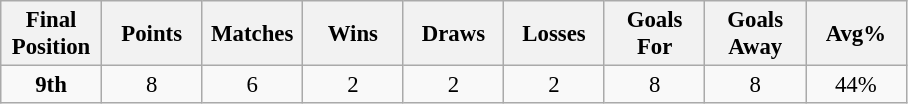<table class="wikitable" style="font-size: 95%; text-align: center;">
<tr>
<th width=60>Final Position</th>
<th width=60>Points</th>
<th width=60>Matches</th>
<th width=60>Wins</th>
<th width=60>Draws</th>
<th width=60>Losses</th>
<th width=60>Goals For</th>
<th width=60>Goals Away</th>
<th width=60>Avg%</th>
</tr>
<tr>
<td><strong>9th</strong></td>
<td>8</td>
<td>6</td>
<td>2</td>
<td>2</td>
<td>2</td>
<td>8</td>
<td>8</td>
<td>44%</td>
</tr>
</table>
